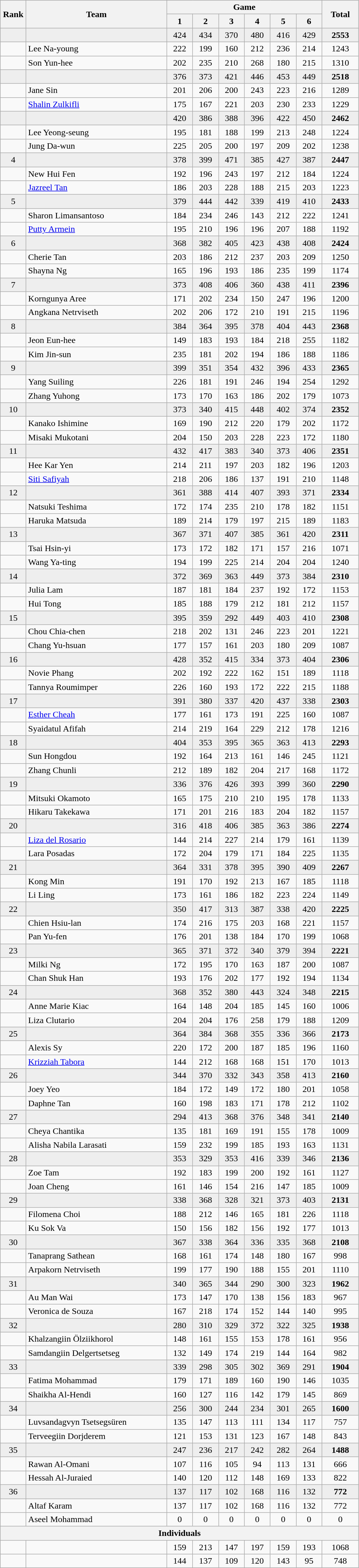<table class=wikitable style="text-align:center">
<tr>
<th rowspan="2" width=40>Rank</th>
<th rowspan="2" width=250>Team</th>
<th colspan="6">Game</th>
<th rowspan="2" width=60>Total</th>
</tr>
<tr>
<th width=40>1</th>
<th width=40>2</th>
<th width=40>3</th>
<th width=40>4</th>
<th width=40>5</th>
<th width=40>6</th>
</tr>
<tr bgcolor=eeeeee>
<td></td>
<td align=left></td>
<td>424</td>
<td>434</td>
<td>370</td>
<td>480</td>
<td>416</td>
<td>429</td>
<td><strong>2553</strong></td>
</tr>
<tr>
<td></td>
<td align=left>Lee Na-young</td>
<td>222</td>
<td>199</td>
<td>160</td>
<td>212</td>
<td>236</td>
<td>214</td>
<td>1243</td>
</tr>
<tr>
<td></td>
<td align=left>Son Yun-hee</td>
<td>202</td>
<td>235</td>
<td>210</td>
<td>268</td>
<td>180</td>
<td>215</td>
<td>1310</td>
</tr>
<tr bgcolor=eeeeee>
<td></td>
<td align=left></td>
<td>376</td>
<td>373</td>
<td>421</td>
<td>446</td>
<td>453</td>
<td>449</td>
<td><strong>2518</strong></td>
</tr>
<tr>
<td></td>
<td align=left>Jane Sin</td>
<td>201</td>
<td>206</td>
<td>200</td>
<td>243</td>
<td>223</td>
<td>216</td>
<td>1289</td>
</tr>
<tr>
<td></td>
<td align=left><a href='#'>Shalin Zulkifli</a></td>
<td>175</td>
<td>167</td>
<td>221</td>
<td>203</td>
<td>230</td>
<td>233</td>
<td>1229</td>
</tr>
<tr bgcolor=eeeeee>
<td></td>
<td align=left></td>
<td>420</td>
<td>386</td>
<td>388</td>
<td>396</td>
<td>422</td>
<td>450</td>
<td><strong>2462</strong></td>
</tr>
<tr>
<td></td>
<td align=left>Lee Yeong-seung</td>
<td>195</td>
<td>181</td>
<td>188</td>
<td>199</td>
<td>213</td>
<td>248</td>
<td>1224</td>
</tr>
<tr>
<td></td>
<td align=left>Jung Da-wun</td>
<td>225</td>
<td>205</td>
<td>200</td>
<td>197</td>
<td>209</td>
<td>202</td>
<td>1238</td>
</tr>
<tr bgcolor=eeeeee>
<td>4</td>
<td align=left></td>
<td>378</td>
<td>399</td>
<td>471</td>
<td>385</td>
<td>427</td>
<td>387</td>
<td><strong>2447</strong></td>
</tr>
<tr>
<td></td>
<td align=left>New Hui Fen</td>
<td>192</td>
<td>196</td>
<td>243</td>
<td>197</td>
<td>212</td>
<td>184</td>
<td>1224</td>
</tr>
<tr>
<td></td>
<td align=left><a href='#'>Jazreel Tan</a></td>
<td>186</td>
<td>203</td>
<td>228</td>
<td>188</td>
<td>215</td>
<td>203</td>
<td>1223</td>
</tr>
<tr bgcolor=eeeeee>
<td>5</td>
<td align=left></td>
<td>379</td>
<td>444</td>
<td>442</td>
<td>339</td>
<td>419</td>
<td>410</td>
<td><strong>2433</strong></td>
</tr>
<tr>
<td></td>
<td align=left>Sharon Limansantoso</td>
<td>184</td>
<td>234</td>
<td>246</td>
<td>143</td>
<td>212</td>
<td>222</td>
<td>1241</td>
</tr>
<tr>
<td></td>
<td align=left><a href='#'>Putty Armein</a></td>
<td>195</td>
<td>210</td>
<td>196</td>
<td>196</td>
<td>207</td>
<td>188</td>
<td>1192</td>
</tr>
<tr bgcolor=eeeeee>
<td>6</td>
<td align=left></td>
<td>368</td>
<td>382</td>
<td>405</td>
<td>423</td>
<td>438</td>
<td>408</td>
<td><strong>2424</strong></td>
</tr>
<tr>
<td></td>
<td align=left>Cherie Tan</td>
<td>203</td>
<td>186</td>
<td>212</td>
<td>237</td>
<td>203</td>
<td>209</td>
<td>1250</td>
</tr>
<tr>
<td></td>
<td align=left>Shayna Ng</td>
<td>165</td>
<td>196</td>
<td>193</td>
<td>186</td>
<td>235</td>
<td>199</td>
<td>1174</td>
</tr>
<tr bgcolor=eeeeee>
<td>7</td>
<td align=left></td>
<td>373</td>
<td>408</td>
<td>406</td>
<td>360</td>
<td>438</td>
<td>411</td>
<td><strong>2396</strong></td>
</tr>
<tr>
<td></td>
<td align=left>Korngunya Aree</td>
<td>171</td>
<td>202</td>
<td>234</td>
<td>150</td>
<td>247</td>
<td>196</td>
<td>1200</td>
</tr>
<tr>
<td></td>
<td align=left>Angkana Netrviseth</td>
<td>202</td>
<td>206</td>
<td>172</td>
<td>210</td>
<td>191</td>
<td>215</td>
<td>1196</td>
</tr>
<tr bgcolor=eeeeee>
<td>8</td>
<td align=left></td>
<td>384</td>
<td>364</td>
<td>395</td>
<td>378</td>
<td>404</td>
<td>443</td>
<td><strong>2368</strong></td>
</tr>
<tr>
<td></td>
<td align=left>Jeon Eun-hee</td>
<td>149</td>
<td>183</td>
<td>193</td>
<td>184</td>
<td>218</td>
<td>255</td>
<td>1182</td>
</tr>
<tr>
<td></td>
<td align=left>Kim Jin-sun</td>
<td>235</td>
<td>181</td>
<td>202</td>
<td>194</td>
<td>186</td>
<td>188</td>
<td>1186</td>
</tr>
<tr bgcolor=eeeeee>
<td>9</td>
<td align=left></td>
<td>399</td>
<td>351</td>
<td>354</td>
<td>432</td>
<td>396</td>
<td>433</td>
<td><strong>2365</strong></td>
</tr>
<tr>
<td></td>
<td align=left>Yang Suiling</td>
<td>226</td>
<td>181</td>
<td>191</td>
<td>246</td>
<td>194</td>
<td>254</td>
<td>1292</td>
</tr>
<tr>
<td></td>
<td align=left>Zhang Yuhong</td>
<td>173</td>
<td>170</td>
<td>163</td>
<td>186</td>
<td>202</td>
<td>179</td>
<td>1073</td>
</tr>
<tr bgcolor=eeeeee>
<td>10</td>
<td align=left></td>
<td>373</td>
<td>340</td>
<td>415</td>
<td>448</td>
<td>402</td>
<td>374</td>
<td><strong>2352</strong></td>
</tr>
<tr>
<td></td>
<td align=left>Kanako Ishimine</td>
<td>169</td>
<td>190</td>
<td>212</td>
<td>220</td>
<td>179</td>
<td>202</td>
<td>1172</td>
</tr>
<tr>
<td></td>
<td align=left>Misaki Mukotani</td>
<td>204</td>
<td>150</td>
<td>203</td>
<td>228</td>
<td>223</td>
<td>172</td>
<td>1180</td>
</tr>
<tr bgcolor=eeeeee>
<td>11</td>
<td align=left></td>
<td>432</td>
<td>417</td>
<td>383</td>
<td>340</td>
<td>373</td>
<td>406</td>
<td><strong>2351</strong></td>
</tr>
<tr>
<td></td>
<td align=left>Hee Kar Yen</td>
<td>214</td>
<td>211</td>
<td>197</td>
<td>203</td>
<td>182</td>
<td>196</td>
<td>1203</td>
</tr>
<tr>
<td></td>
<td align=left><a href='#'>Siti Safiyah</a></td>
<td>218</td>
<td>206</td>
<td>186</td>
<td>137</td>
<td>191</td>
<td>210</td>
<td>1148</td>
</tr>
<tr bgcolor=eeeeee>
<td>12</td>
<td align=left></td>
<td>361</td>
<td>388</td>
<td>414</td>
<td>407</td>
<td>393</td>
<td>371</td>
<td><strong>2334</strong></td>
</tr>
<tr>
<td></td>
<td align=left>Natsuki Teshima</td>
<td>172</td>
<td>174</td>
<td>235</td>
<td>210</td>
<td>178</td>
<td>182</td>
<td>1151</td>
</tr>
<tr>
<td></td>
<td align=left>Haruka Matsuda</td>
<td>189</td>
<td>214</td>
<td>179</td>
<td>197</td>
<td>215</td>
<td>189</td>
<td>1183</td>
</tr>
<tr bgcolor=eeeeee>
<td>13</td>
<td align=left></td>
<td>367</td>
<td>371</td>
<td>407</td>
<td>385</td>
<td>361</td>
<td>420</td>
<td><strong>2311</strong></td>
</tr>
<tr>
<td></td>
<td align=left>Tsai Hsin-yi</td>
<td>173</td>
<td>172</td>
<td>182</td>
<td>171</td>
<td>157</td>
<td>216</td>
<td>1071</td>
</tr>
<tr>
<td></td>
<td align=left>Wang Ya-ting</td>
<td>194</td>
<td>199</td>
<td>225</td>
<td>214</td>
<td>204</td>
<td>204</td>
<td>1240</td>
</tr>
<tr bgcolor=eeeeee>
<td>14</td>
<td align=left></td>
<td>372</td>
<td>369</td>
<td>363</td>
<td>449</td>
<td>373</td>
<td>384</td>
<td><strong>2310</strong></td>
</tr>
<tr>
<td></td>
<td align=left>Julia Lam</td>
<td>187</td>
<td>181</td>
<td>184</td>
<td>237</td>
<td>192</td>
<td>172</td>
<td>1153</td>
</tr>
<tr>
<td></td>
<td align=left>Hui Tong</td>
<td>185</td>
<td>188</td>
<td>179</td>
<td>212</td>
<td>181</td>
<td>212</td>
<td>1157</td>
</tr>
<tr bgcolor=eeeeee>
<td>15</td>
<td align=left></td>
<td>395</td>
<td>359</td>
<td>292</td>
<td>449</td>
<td>403</td>
<td>410</td>
<td><strong>2308</strong></td>
</tr>
<tr>
<td></td>
<td align=left>Chou Chia-chen</td>
<td>218</td>
<td>202</td>
<td>131</td>
<td>246</td>
<td>223</td>
<td>201</td>
<td>1221</td>
</tr>
<tr>
<td></td>
<td align=left>Chang Yu-hsuan</td>
<td>177</td>
<td>157</td>
<td>161</td>
<td>203</td>
<td>180</td>
<td>209</td>
<td>1087</td>
</tr>
<tr bgcolor=eeeeee>
<td>16</td>
<td align=left></td>
<td>428</td>
<td>352</td>
<td>415</td>
<td>334</td>
<td>373</td>
<td>404</td>
<td><strong>2306</strong></td>
</tr>
<tr>
<td></td>
<td align=left>Novie Phang</td>
<td>202</td>
<td>192</td>
<td>222</td>
<td>162</td>
<td>151</td>
<td>189</td>
<td>1118</td>
</tr>
<tr>
<td></td>
<td align=left>Tannya Roumimper</td>
<td>226</td>
<td>160</td>
<td>193</td>
<td>172</td>
<td>222</td>
<td>215</td>
<td>1188</td>
</tr>
<tr bgcolor=eeeeee>
<td>17</td>
<td align=left></td>
<td>391</td>
<td>380</td>
<td>337</td>
<td>420</td>
<td>437</td>
<td>338</td>
<td><strong>2303</strong></td>
</tr>
<tr>
<td></td>
<td align=left><a href='#'>Esther Cheah</a></td>
<td>177</td>
<td>161</td>
<td>173</td>
<td>191</td>
<td>225</td>
<td>160</td>
<td>1087</td>
</tr>
<tr>
<td></td>
<td align=left>Syaidatul Afifah</td>
<td>214</td>
<td>219</td>
<td>164</td>
<td>229</td>
<td>212</td>
<td>178</td>
<td>1216</td>
</tr>
<tr bgcolor=eeeeee>
<td>18</td>
<td align=left></td>
<td>404</td>
<td>353</td>
<td>395</td>
<td>365</td>
<td>363</td>
<td>413</td>
<td><strong>2293</strong></td>
</tr>
<tr>
<td></td>
<td align=left>Sun Hongdou</td>
<td>192</td>
<td>164</td>
<td>213</td>
<td>161</td>
<td>146</td>
<td>245</td>
<td>1121</td>
</tr>
<tr>
<td></td>
<td align=left>Zhang Chunli</td>
<td>212</td>
<td>189</td>
<td>182</td>
<td>204</td>
<td>217</td>
<td>168</td>
<td>1172</td>
</tr>
<tr bgcolor=eeeeee>
<td>19</td>
<td align=left></td>
<td>336</td>
<td>376</td>
<td>426</td>
<td>393</td>
<td>399</td>
<td>360</td>
<td><strong>2290</strong></td>
</tr>
<tr>
<td></td>
<td align=left>Mitsuki Okamoto</td>
<td>165</td>
<td>175</td>
<td>210</td>
<td>210</td>
<td>195</td>
<td>178</td>
<td>1133</td>
</tr>
<tr>
<td></td>
<td align=left>Hikaru Takekawa</td>
<td>171</td>
<td>201</td>
<td>216</td>
<td>183</td>
<td>204</td>
<td>182</td>
<td>1157</td>
</tr>
<tr bgcolor=eeeeee>
<td>20</td>
<td align=left></td>
<td>316</td>
<td>418</td>
<td>406</td>
<td>385</td>
<td>363</td>
<td>386</td>
<td><strong>2274</strong></td>
</tr>
<tr>
<td></td>
<td align=left><a href='#'>Liza del Rosario</a></td>
<td>144</td>
<td>214</td>
<td>227</td>
<td>214</td>
<td>179</td>
<td>161</td>
<td>1139</td>
</tr>
<tr>
<td></td>
<td align=left>Lara Posadas</td>
<td>172</td>
<td>204</td>
<td>179</td>
<td>171</td>
<td>184</td>
<td>225</td>
<td>1135</td>
</tr>
<tr bgcolor=eeeeee>
<td>21</td>
<td align=left></td>
<td>364</td>
<td>331</td>
<td>378</td>
<td>395</td>
<td>390</td>
<td>409</td>
<td><strong>2267</strong></td>
</tr>
<tr>
<td></td>
<td align=left>Kong Min</td>
<td>191</td>
<td>170</td>
<td>192</td>
<td>213</td>
<td>167</td>
<td>185</td>
<td>1118</td>
</tr>
<tr>
<td></td>
<td align=left>Li Ling</td>
<td>173</td>
<td>161</td>
<td>186</td>
<td>182</td>
<td>223</td>
<td>224</td>
<td>1149</td>
</tr>
<tr bgcolor=eeeeee>
<td>22</td>
<td align=left></td>
<td>350</td>
<td>417</td>
<td>313</td>
<td>387</td>
<td>338</td>
<td>420</td>
<td><strong>2225</strong></td>
</tr>
<tr>
<td></td>
<td align=left>Chien Hsiu-lan</td>
<td>174</td>
<td>216</td>
<td>175</td>
<td>203</td>
<td>168</td>
<td>221</td>
<td>1157</td>
</tr>
<tr>
<td></td>
<td align=left>Pan Yu-fen</td>
<td>176</td>
<td>201</td>
<td>138</td>
<td>184</td>
<td>170</td>
<td>199</td>
<td>1068</td>
</tr>
<tr bgcolor=eeeeee>
<td>23</td>
<td align=left></td>
<td>365</td>
<td>371</td>
<td>372</td>
<td>340</td>
<td>379</td>
<td>394</td>
<td><strong>2221</strong></td>
</tr>
<tr>
<td></td>
<td align=left>Milki Ng</td>
<td>172</td>
<td>195</td>
<td>170</td>
<td>163</td>
<td>187</td>
<td>200</td>
<td>1087</td>
</tr>
<tr>
<td></td>
<td align=left>Chan Shuk Han</td>
<td>193</td>
<td>176</td>
<td>202</td>
<td>177</td>
<td>192</td>
<td>194</td>
<td>1134</td>
</tr>
<tr bgcolor=eeeeee>
<td>24</td>
<td align=left></td>
<td>368</td>
<td>352</td>
<td>380</td>
<td>443</td>
<td>324</td>
<td>348</td>
<td><strong>2215</strong></td>
</tr>
<tr>
<td></td>
<td align=left>Anne Marie Kiac</td>
<td>164</td>
<td>148</td>
<td>204</td>
<td>185</td>
<td>145</td>
<td>160</td>
<td>1006</td>
</tr>
<tr>
<td></td>
<td align=left>Liza Clutario</td>
<td>204</td>
<td>204</td>
<td>176</td>
<td>258</td>
<td>179</td>
<td>188</td>
<td>1209</td>
</tr>
<tr bgcolor=eeeeee>
<td>25</td>
<td align=left></td>
<td>364</td>
<td>384</td>
<td>368</td>
<td>355</td>
<td>336</td>
<td>366</td>
<td><strong>2173</strong></td>
</tr>
<tr>
<td></td>
<td align=left>Alexis Sy</td>
<td>220</td>
<td>172</td>
<td>200</td>
<td>187</td>
<td>185</td>
<td>196</td>
<td>1160</td>
</tr>
<tr>
<td></td>
<td align=left><a href='#'>Krizziah Tabora</a></td>
<td>144</td>
<td>212</td>
<td>168</td>
<td>168</td>
<td>151</td>
<td>170</td>
<td>1013</td>
</tr>
<tr bgcolor=eeeeee>
<td>26</td>
<td align=left></td>
<td>344</td>
<td>370</td>
<td>332</td>
<td>343</td>
<td>358</td>
<td>413</td>
<td><strong>2160</strong></td>
</tr>
<tr>
<td></td>
<td align=left>Joey Yeo</td>
<td>184</td>
<td>172</td>
<td>149</td>
<td>172</td>
<td>180</td>
<td>201</td>
<td>1058</td>
</tr>
<tr>
<td></td>
<td align=left>Daphne Tan</td>
<td>160</td>
<td>198</td>
<td>183</td>
<td>171</td>
<td>178</td>
<td>212</td>
<td>1102</td>
</tr>
<tr bgcolor=eeeeee>
<td>27</td>
<td align=left></td>
<td>294</td>
<td>413</td>
<td>368</td>
<td>376</td>
<td>348</td>
<td>341</td>
<td><strong>2140</strong></td>
</tr>
<tr>
<td></td>
<td align=left>Cheya Chantika</td>
<td>135</td>
<td>181</td>
<td>169</td>
<td>191</td>
<td>155</td>
<td>178</td>
<td>1009</td>
</tr>
<tr>
<td></td>
<td align=left>Alisha Nabila Larasati</td>
<td>159</td>
<td>232</td>
<td>199</td>
<td>185</td>
<td>193</td>
<td>163</td>
<td>1131</td>
</tr>
<tr bgcolor=eeeeee>
<td>28</td>
<td align=left></td>
<td>353</td>
<td>329</td>
<td>353</td>
<td>416</td>
<td>339</td>
<td>346</td>
<td><strong>2136</strong></td>
</tr>
<tr>
<td></td>
<td align=left>Zoe Tam</td>
<td>192</td>
<td>183</td>
<td>199</td>
<td>200</td>
<td>192</td>
<td>161</td>
<td>1127</td>
</tr>
<tr>
<td></td>
<td align=left>Joan Cheng</td>
<td>161</td>
<td>146</td>
<td>154</td>
<td>216</td>
<td>147</td>
<td>185</td>
<td>1009</td>
</tr>
<tr bgcolor=eeeeee>
<td>29</td>
<td align=left></td>
<td>338</td>
<td>368</td>
<td>328</td>
<td>321</td>
<td>373</td>
<td>403</td>
<td><strong>2131</strong></td>
</tr>
<tr>
<td></td>
<td align=left>Filomena Choi</td>
<td>188</td>
<td>212</td>
<td>146</td>
<td>165</td>
<td>181</td>
<td>226</td>
<td>1118</td>
</tr>
<tr>
<td></td>
<td align=left>Ku Sok Va</td>
<td>150</td>
<td>156</td>
<td>182</td>
<td>156</td>
<td>192</td>
<td>177</td>
<td>1013</td>
</tr>
<tr bgcolor=eeeeee>
<td>30</td>
<td align=left></td>
<td>367</td>
<td>338</td>
<td>364</td>
<td>336</td>
<td>335</td>
<td>368</td>
<td><strong>2108</strong></td>
</tr>
<tr>
<td></td>
<td align=left>Tanaprang Sathean</td>
<td>168</td>
<td>161</td>
<td>174</td>
<td>148</td>
<td>180</td>
<td>167</td>
<td>998</td>
</tr>
<tr>
<td></td>
<td align=left>Arpakorn Netrviseth</td>
<td>199</td>
<td>177</td>
<td>190</td>
<td>188</td>
<td>155</td>
<td>201</td>
<td>1110</td>
</tr>
<tr bgcolor=eeeeee>
<td>31</td>
<td align=left></td>
<td>340</td>
<td>365</td>
<td>344</td>
<td>290</td>
<td>300</td>
<td>323</td>
<td><strong>1962</strong></td>
</tr>
<tr>
<td></td>
<td align=left>Au Man Wai</td>
<td>173</td>
<td>147</td>
<td>170</td>
<td>138</td>
<td>156</td>
<td>183</td>
<td>967</td>
</tr>
<tr>
<td></td>
<td align=left>Veronica de Souza</td>
<td>167</td>
<td>218</td>
<td>174</td>
<td>152</td>
<td>144</td>
<td>140</td>
<td>995</td>
</tr>
<tr bgcolor=eeeeee>
<td>32</td>
<td align=left></td>
<td>280</td>
<td>310</td>
<td>329</td>
<td>372</td>
<td>322</td>
<td>325</td>
<td><strong>1938</strong></td>
</tr>
<tr>
<td></td>
<td align=left>Khalzangiin Ölziikhorol</td>
<td>148</td>
<td>161</td>
<td>155</td>
<td>153</td>
<td>178</td>
<td>161</td>
<td>956</td>
</tr>
<tr>
<td></td>
<td align=left>Samdangiin Delgertsetseg</td>
<td>132</td>
<td>149</td>
<td>174</td>
<td>219</td>
<td>144</td>
<td>164</td>
<td>982</td>
</tr>
<tr bgcolor=eeeeee>
<td>33</td>
<td align=left></td>
<td>339</td>
<td>298</td>
<td>305</td>
<td>302</td>
<td>369</td>
<td>291</td>
<td><strong>1904</strong></td>
</tr>
<tr>
<td></td>
<td align=left>Fatima Mohammad</td>
<td>179</td>
<td>171</td>
<td>189</td>
<td>160</td>
<td>190</td>
<td>146</td>
<td>1035</td>
</tr>
<tr>
<td></td>
<td align=left>Shaikha Al-Hendi</td>
<td>160</td>
<td>127</td>
<td>116</td>
<td>142</td>
<td>179</td>
<td>145</td>
<td>869</td>
</tr>
<tr bgcolor=eeeeee>
<td>34</td>
<td align=left></td>
<td>256</td>
<td>300</td>
<td>244</td>
<td>234</td>
<td>301</td>
<td>265</td>
<td><strong>1600</strong></td>
</tr>
<tr>
<td></td>
<td align=left>Luvsandagvyn Tsetsegsüren</td>
<td>135</td>
<td>147</td>
<td>113</td>
<td>111</td>
<td>134</td>
<td>117</td>
<td>757</td>
</tr>
<tr>
<td></td>
<td align=left>Terveegiin Dorjderem</td>
<td>121</td>
<td>153</td>
<td>131</td>
<td>123</td>
<td>167</td>
<td>148</td>
<td>843</td>
</tr>
<tr bgcolor=eeeeee>
<td>35</td>
<td align=left></td>
<td>247</td>
<td>236</td>
<td>217</td>
<td>242</td>
<td>282</td>
<td>264</td>
<td><strong>1488</strong></td>
</tr>
<tr>
<td></td>
<td align=left>Rawan Al-Omani</td>
<td>107</td>
<td>116</td>
<td>105</td>
<td>94</td>
<td>113</td>
<td>131</td>
<td>666</td>
</tr>
<tr>
<td></td>
<td align=left>Hessah Al-Juraied</td>
<td>140</td>
<td>120</td>
<td>112</td>
<td>148</td>
<td>169</td>
<td>133</td>
<td>822</td>
</tr>
<tr bgcolor=eeeeee>
<td>36</td>
<td align=left></td>
<td>137</td>
<td>117</td>
<td>102</td>
<td>168</td>
<td>116</td>
<td>132</td>
<td><strong>772</strong></td>
</tr>
<tr>
<td></td>
<td align=left>Altaf Karam</td>
<td>137</td>
<td>117</td>
<td>102</td>
<td>168</td>
<td>116</td>
<td>132</td>
<td>772</td>
</tr>
<tr>
<td></td>
<td align=left>Aseel Mohammad</td>
<td>0</td>
<td>0</td>
<td>0</td>
<td>0</td>
<td>0</td>
<td>0</td>
<td>0</td>
</tr>
<tr>
<th colspan="9">Individuals</th>
</tr>
<tr>
<td></td>
<td align=left></td>
<td>159</td>
<td>213</td>
<td>147</td>
<td>197</td>
<td>159</td>
<td>193</td>
<td>1068</td>
</tr>
<tr>
<td></td>
<td align=left></td>
<td>144</td>
<td>137</td>
<td>109</td>
<td>120</td>
<td>143</td>
<td>95</td>
<td>748</td>
</tr>
</table>
